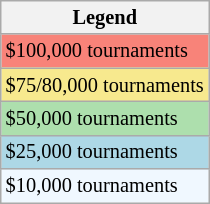<table class="wikitable" style="font-size:85%;">
<tr>
<th>Legend</th>
</tr>
<tr style="background:#f88379;">
<td>$100,000 tournaments</td>
</tr>
<tr style="background:#f7e98e;">
<td>$75/80,000 tournaments</td>
</tr>
<tr style="background:#addfad;">
<td>$50,000 tournaments</td>
</tr>
<tr style="background:lightblue;">
<td>$25,000 tournaments</td>
</tr>
<tr style="background:#f0f8ff;">
<td>$10,000 tournaments</td>
</tr>
</table>
